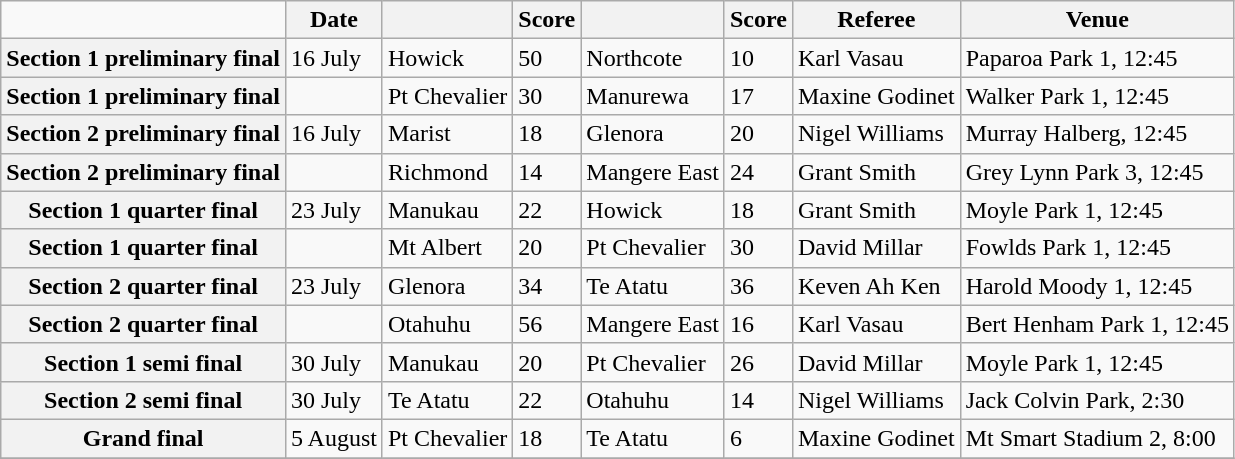<table class="wikitable mw-collapsible">
<tr>
<td></td>
<th scope="col">Date</th>
<th scope="col"></th>
<th scope="col">Score</th>
<th scope="col"></th>
<th scope="col">Score</th>
<th scope="col">Referee</th>
<th scope="col">Venue</th>
</tr>
<tr>
<th scope="row">Section 1 preliminary final</th>
<td>16 July</td>
<td>Howick</td>
<td>50</td>
<td>Northcote</td>
<td>10</td>
<td>Karl Vasau</td>
<td>Paparoa Park 1, 12:45</td>
</tr>
<tr>
<th scope="row">Section 1 preliminary final</th>
<td></td>
<td>Pt Chevalier</td>
<td>30</td>
<td>Manurewa</td>
<td>17</td>
<td>Maxine Godinet</td>
<td>Walker Park 1, 12:45</td>
</tr>
<tr>
<th scope="row">Section 2 preliminary final</th>
<td>16 July</td>
<td>Marist</td>
<td>18</td>
<td>Glenora</td>
<td>20</td>
<td>Nigel Williams</td>
<td>Murray Halberg, 12:45</td>
</tr>
<tr>
<th scope="row">Section 2 preliminary final</th>
<td></td>
<td>Richmond</td>
<td>14</td>
<td>Mangere East</td>
<td>24</td>
<td>Grant Smith</td>
<td>Grey Lynn Park 3, 12:45</td>
</tr>
<tr>
<th scope="row">Section 1 quarter final</th>
<td>23 July</td>
<td>Manukau</td>
<td>22</td>
<td>Howick</td>
<td>18</td>
<td>Grant Smith</td>
<td>Moyle Park 1, 12:45</td>
</tr>
<tr>
<th scope="row">Section 1 quarter final</th>
<td></td>
<td>Mt Albert</td>
<td>20</td>
<td>Pt Chevalier</td>
<td>30</td>
<td>David Millar</td>
<td>Fowlds Park 1, 12:45</td>
</tr>
<tr>
<th scope="row">Section 2 quarter final</th>
<td>23 July</td>
<td>Glenora</td>
<td>34</td>
<td>Te Atatu</td>
<td>36</td>
<td>Keven Ah Ken</td>
<td>Harold Moody 1, 12:45</td>
</tr>
<tr>
<th scope="row">Section 2 quarter final</th>
<td></td>
<td>Otahuhu</td>
<td>56</td>
<td>Mangere East</td>
<td>16</td>
<td>Karl Vasau</td>
<td>Bert Henham Park 1, 12:45</td>
</tr>
<tr>
<th scope="row">Section 1 semi final</th>
<td>30 July</td>
<td>Manukau</td>
<td>20</td>
<td>Pt Chevalier</td>
<td>26</td>
<td>David Millar</td>
<td>Moyle Park 1, 12:45</td>
</tr>
<tr>
<th scope="row">Section 2 semi final</th>
<td>30 July</td>
<td>Te Atatu</td>
<td>22</td>
<td>Otahuhu</td>
<td>14</td>
<td>Nigel Williams</td>
<td>Jack Colvin Park, 2:30</td>
</tr>
<tr>
<th scope="row">Grand final</th>
<td>5 August </td>
<td>Pt Chevalier</td>
<td>18</td>
<td>Te Atatu</td>
<td>6</td>
<td>Maxine Godinet</td>
<td>Mt Smart Stadium 2, 8:00</td>
</tr>
<tr>
</tr>
</table>
